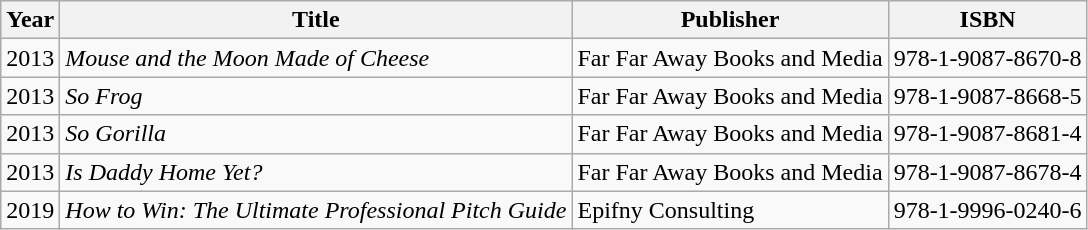<table class="wikitable">
<tr>
<th>Year</th>
<th>Title</th>
<th>Publisher</th>
<th>ISBN</th>
</tr>
<tr>
<td>2013</td>
<td><em>Mouse and the Moon Made of Cheese</em></td>
<td>Far Far Away Books and Media</td>
<td>978-1-9087-8670-8</td>
</tr>
<tr>
<td>2013</td>
<td><em>So Frog</em></td>
<td>Far Far Away Books and Media</td>
<td>978-1-9087-8668-5</td>
</tr>
<tr>
<td>2013</td>
<td><em>So Gorilla</em></td>
<td>Far Far Away Books and Media</td>
<td>978-1-9087-8681-4</td>
</tr>
<tr>
<td>2013</td>
<td><em>Is Daddy Home Yet?</em></td>
<td>Far Far Away Books and Media</td>
<td>978-1-9087-8678-4</td>
</tr>
<tr>
<td>2019</td>
<td><em>How to Win: The Ultimate Professional Pitch Guide</em></td>
<td>Epifny Consulting</td>
<td>978-1-9996-0240-6</td>
</tr>
</table>
